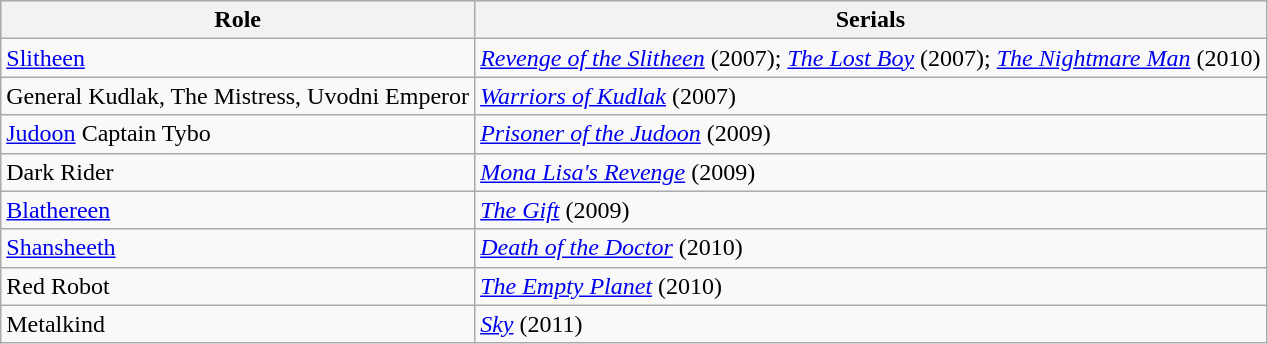<table class="wikitable">
<tr style="background:#ccc; text-align:center;">
<th>Role</th>
<th>Serials</th>
</tr>
<tr>
<td><a href='#'>Slitheen</a></td>
<td><em><a href='#'>Revenge of the Slitheen</a></em> (2007); <em><a href='#'>The Lost Boy</a></em> (2007); <em><a href='#'>The Nightmare Man</a></em> (2010)</td>
</tr>
<tr>
<td>General Kudlak, The Mistress, Uvodni Emperor</td>
<td><em><a href='#'>Warriors of Kudlak</a></em> (2007)</td>
</tr>
<tr>
<td><a href='#'>Judoon</a> Captain Tybo</td>
<td><em><a href='#'>Prisoner of the Judoon</a></em> (2009)</td>
</tr>
<tr>
<td>Dark Rider</td>
<td><em><a href='#'>Mona Lisa's Revenge</a></em> (2009)</td>
</tr>
<tr>
<td><a href='#'>Blathereen</a></td>
<td><em><a href='#'>The Gift</a></em> (2009)</td>
</tr>
<tr>
<td><a href='#'>Shansheeth</a></td>
<td><em><a href='#'>Death of the Doctor</a></em> (2010)</td>
</tr>
<tr>
<td>Red Robot</td>
<td><em><a href='#'>The Empty Planet</a></em> (2010)</td>
</tr>
<tr>
<td>Metalkind</td>
<td><em><a href='#'>Sky</a></em> (2011)</td>
</tr>
</table>
